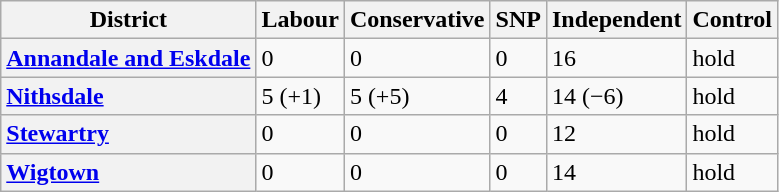<table class="wikitable">
<tr>
<th scope="col">District</th>
<th scope="col">Labour</th>
<th scope="col">Conservative</th>
<th scope="col">SNP</th>
<th scope="col">Independent</th>
<th scope="col" colspan=2>Control<br></th>
</tr>
<tr>
<th scope="row" style="text-align: left;"><a href='#'>Annandale and Eskdale</a></th>
<td>0</td>
<td>0</td>
<td>0</td>
<td>16</td>
<td> hold</td>
</tr>
<tr>
<th scope="row" style="text-align: left;"><a href='#'>Nithsdale</a></th>
<td>5 (+1)</td>
<td>5 (+5)</td>
<td>4</td>
<td>14 (−6)</td>
<td> hold</td>
</tr>
<tr>
<th scope="row" style="text-align: left;"><a href='#'>Stewartry</a></th>
<td>0</td>
<td>0</td>
<td>0</td>
<td>12</td>
<td> hold</td>
</tr>
<tr>
<th scope="row" style="text-align: left;"><a href='#'>Wigtown</a></th>
<td>0</td>
<td>0</td>
<td>0</td>
<td>14</td>
<td> hold</td>
</tr>
</table>
